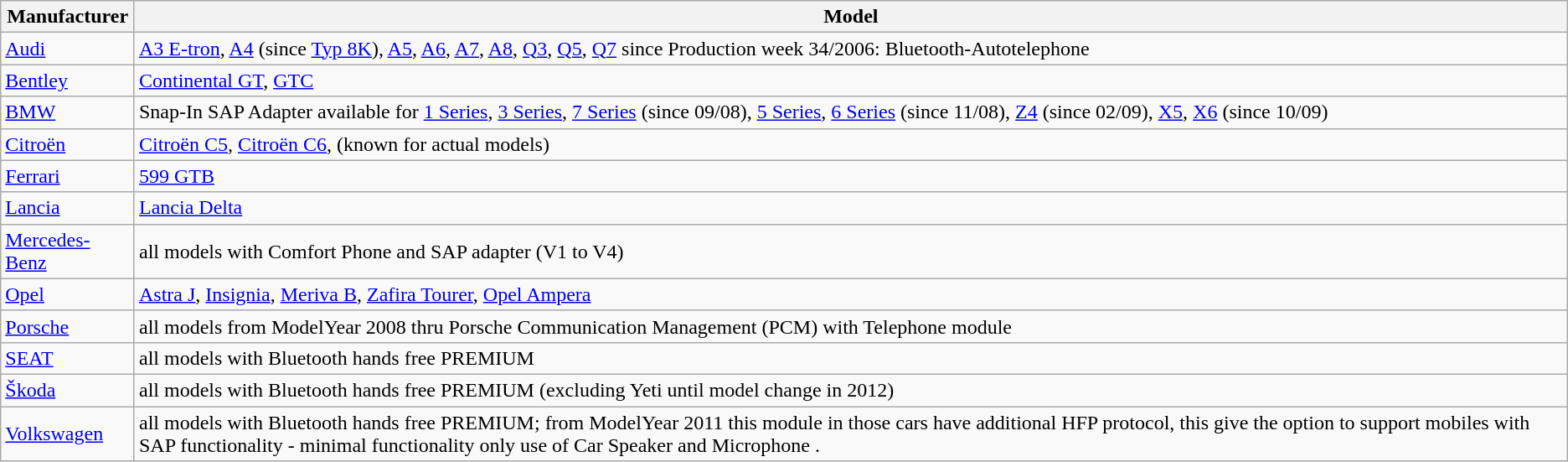<table class="wikitable">
<tr>
<th>Manufacturer</th>
<th>Model</th>
</tr>
<tr>
<td><a href='#'>Audi</a></td>
<td><a href='#'>A3 E-tron</a>, <a href='#'>A4</a> (since <a href='#'>Typ 8K</a>), <a href='#'>A5</a>, <a href='#'>A6</a>, <a href='#'>A7</a>, <a href='#'>A8</a>, <a href='#'>Q3</a>, <a href='#'>Q5</a>, <a href='#'>Q7</a> since Production week 34/2006: Bluetooth-Autotelephone</td>
</tr>
<tr>
<td><a href='#'>Bentley</a></td>
<td><a href='#'>Continental GT</a>, <a href='#'>GTC</a></td>
</tr>
<tr>
<td><a href='#'>BMW</a></td>
<td>Snap-In SAP Adapter available for <a href='#'>1 Series</a>, <a href='#'>3 Series</a>, <a href='#'>7 Series</a> (since 09/08), <a href='#'>5 Series</a>, <a href='#'>6 Series</a> (since 11/08), <a href='#'>Z4</a> (since 02/09), <a href='#'>X5</a>, <a href='#'>X6</a> (since 10/09)</td>
</tr>
<tr>
<td><a href='#'>Citroën</a></td>
<td><a href='#'>Citroën C5</a>, <a href='#'>Citroën C6</a>, (known for actual models)</td>
</tr>
<tr>
<td><a href='#'>Ferrari</a></td>
<td><a href='#'>599 GTB</a></td>
</tr>
<tr>
<td><a href='#'>Lancia</a></td>
<td><a href='#'>Lancia Delta</a></td>
</tr>
<tr>
<td><a href='#'>Mercedes-Benz</a></td>
<td>all models with Comfort Phone and SAP adapter (V1 to V4)</td>
</tr>
<tr>
<td><a href='#'>Opel</a></td>
<td><a href='#'>Astra J</a>, <a href='#'>Insignia</a>, <a href='#'>Meriva B</a>, <a href='#'>Zafira Tourer</a>, <a href='#'>Opel Ampera</a></td>
</tr>
<tr>
<td><a href='#'>Porsche</a></td>
<td>all models from ModelYear 2008 thru Porsche Communication Management (PCM) with Telephone module</td>
</tr>
<tr>
<td><a href='#'>SEAT</a></td>
<td>all models with Bluetooth hands free PREMIUM</td>
</tr>
<tr>
<td><a href='#'>Škoda</a></td>
<td>all models with Bluetooth hands free PREMIUM (excluding Yeti until model change in 2012)</td>
</tr>
<tr>
<td><a href='#'>Volkswagen</a></td>
<td>all models with Bluetooth hands free PREMIUM; from ModelYear 2011 this module in those cars have additional HFP protocol, this give the option to support mobiles with SAP functionality - minimal functionality only use of Car Speaker and Microphone .</td>
</tr>
</table>
